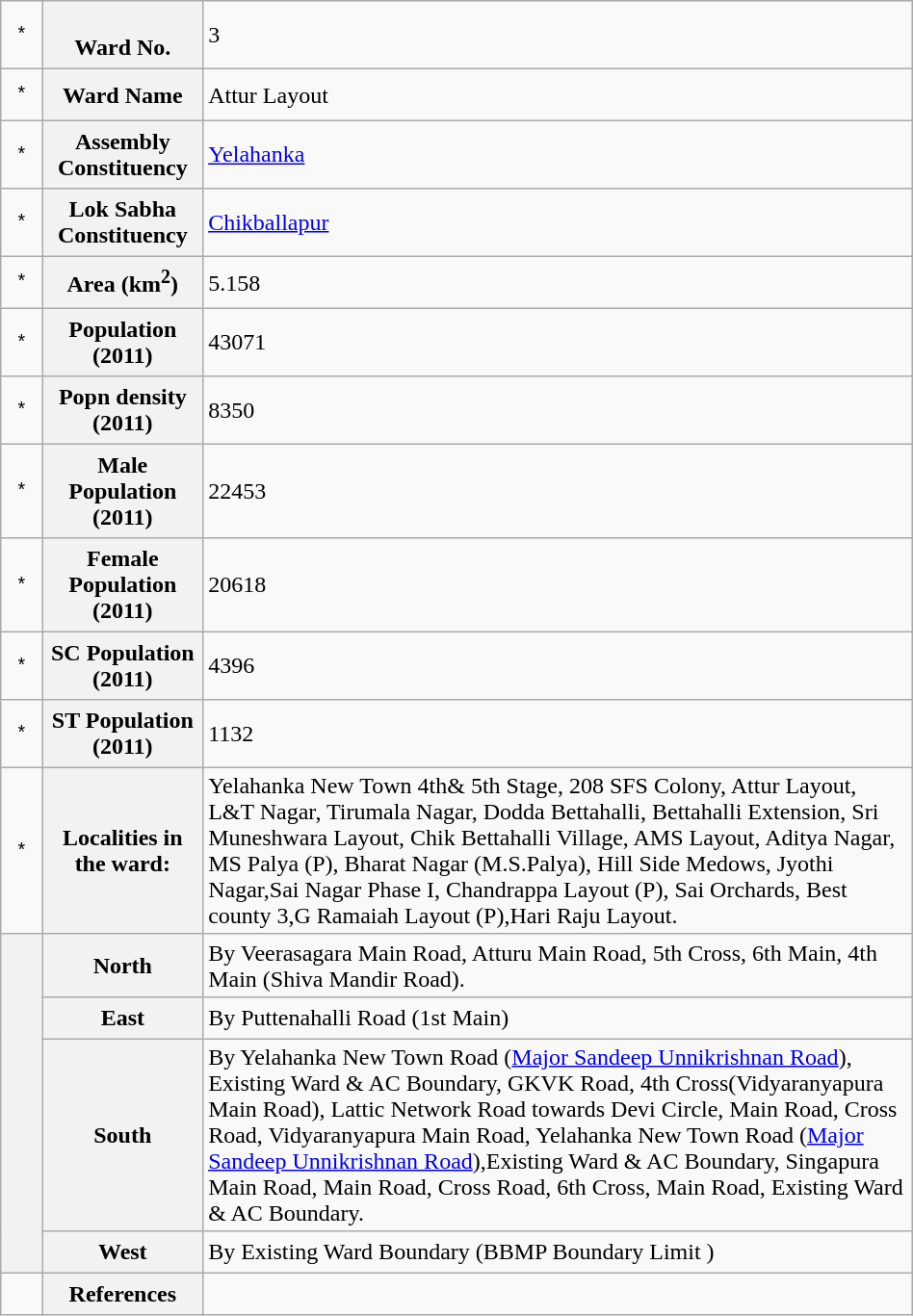<table class="wikitable" style="width:50%">
<tr>
<td style="padding: 10px; font-family: monospace; font-size: 100%;">*</td>
<th style="padding: 5px;"><br>Ward No.</th>
<td>3</td>
</tr>
<tr>
<td style="padding: 10px; font-family: monospace; font-size: 100%;">*</td>
<th style="padding: 5px;">Ward Name</th>
<td>Attur Layout</td>
</tr>
<tr>
<td style="padding: 10px; font-family: monospace; font-size: 100%;">*</td>
<th style="padding: 5px;">Assembly Constituency</th>
<td><a href='#'>Yelahanka</a></td>
</tr>
<tr>
<td style="padding: 10px; font-family: monospace; font-size: 100%;">*</td>
<th style="padding: 5px;">Lok Sabha Constituency</th>
<td><a href='#'>Chikballapur</a></td>
</tr>
<tr>
<td style="padding: 10px; font-family: monospace; font-size: 100%;">*</td>
<th style="padding: 5px;">Area (km<sup>2</sup>)</th>
<td>5.158</td>
</tr>
<tr>
<td style="padding: 10px; font-family: monospace; font-size: 100%;">*</td>
<th style="padding: 5px;">Population (2011)</th>
<td>43071</td>
</tr>
<tr>
<td style="padding: 10px; font-family: monospace; font-size: 100%;">*</td>
<th style="padding: 5px;">Popn density (2011)</th>
<td>8350</td>
</tr>
<tr>
<td style="padding: 10px; font-family: monospace; font-size: 100%;">*</td>
<th style="padding: 5px;">Male Population (2011)</th>
<td>22453</td>
</tr>
<tr>
<td style="padding: 10px; font-family: monospace; font-size: 100%;">*</td>
<th style="padding: 5px;">Female Population (2011)</th>
<td>20618</td>
</tr>
<tr>
<td style="padding: 10px; font-family: monospace; font-size: 100%;">*</td>
<th style="padding: 5px;">SC Population (2011)</th>
<td>4396</td>
</tr>
<tr>
<td style="padding: 10px; font-family: monospace; font-size: 100%;">*</td>
<th style="padding: 5px;">ST Population (2011)</th>
<td>1132</td>
</tr>
<tr>
<td style="padding: 10px; font-family: monospace; font-size: 100%;">*</td>
<th style="padding: 5px;">Localities in the ward:</th>
<td>Yelahanka New Town 4th& 5th Stage, 208 SFS Colony, Attur Layout, L&T Nagar, Tirumala Nagar, Dodda Bettahalli, Bettahalli Extension, Sri Muneshwara Layout, Chik Bettahalli Village, AMS Layout, Aditya Nagar, MS Palya (P), Bharat Nagar (M.S.Palya), Hill Side Medows, Jyothi Nagar,Sai Nagar Phase I, Chandrappa Layout (P), Sai Orchards, Best county 3,G Ramaiah Layout (P),Hari Raju Layout.</td>
</tr>
<tr>
<th rowspan="4" style="padding: 2px; font-family: monospace; font-size: 120%;"></th>
<th style="padding: 5px;">North</th>
<td>By Veerasagara Main Road, Atturu Main Road, 5th Cross, 6th Main, 4th Main (Shiva Mandir Road).</td>
</tr>
<tr>
<th style="padding: 5px;">East</th>
<td>By Puttenahalli Road (1st Main)</td>
</tr>
<tr>
<th style="padding: 5px;">South</th>
<td>By Yelahanka New Town Road (<a href='#'>Major Sandeep Unnikrishnan Road</a>), Existing Ward & AC Boundary, GKVK Road, 4th Cross(Vidyaranyapura Main Road), Lattic Network Road towards Devi Circle, Main Road, Cross Road, Vidyaranyapura Main Road, Yelahanka New Town Road (<a href='#'>Major Sandeep Unnikrishnan Road</a>),Existing Ward & AC Boundary, Singapura Main Road, Main Road, Cross Road, 6th Cross, Main Road, Existing Ward & AC Boundary.</td>
</tr>
<tr>
<th style="padding: 5px;">West</th>
<td>By Existing Ward Boundary (BBMP Boundary Limit )</td>
</tr>
<tr>
<td style="padding: 10px; font-family: monospace; font-size: 100%;"></td>
<th style="padding: 5px;">References</th>
<td></td>
</tr>
</table>
